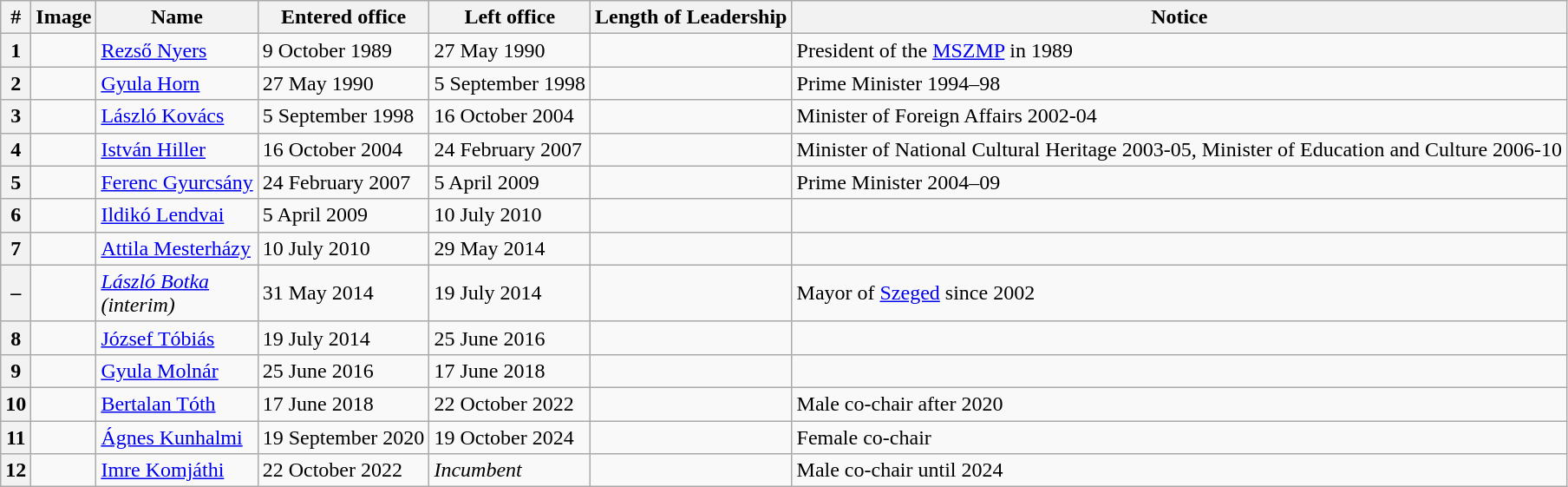<table class="wikitable">
<tr>
<th>#</th>
<th>Image</th>
<th>Name</th>
<th>Entered office</th>
<th>Left office</th>
<th>Length of Leadership</th>
<th>Notice</th>
</tr>
<tr>
<th>1</th>
<td></td>
<td><a href='#'>Rezső Nyers</a></td>
<td>9 October 1989</td>
<td>27 May 1990</td>
<td></td>
<td>President of the <a href='#'>MSZMP</a> in 1989</td>
</tr>
<tr>
<th>2</th>
<td></td>
<td><a href='#'>Gyula Horn</a></td>
<td>27 May 1990</td>
<td>5 September 1998</td>
<td></td>
<td>Prime Minister 1994–98</td>
</tr>
<tr>
<th>3</th>
<td></td>
<td><a href='#'>László Kovács</a></td>
<td>5 September 1998</td>
<td>16 October 2004</td>
<td></td>
<td>Minister of Foreign Affairs 2002-04</td>
</tr>
<tr>
<th>4</th>
<td></td>
<td><a href='#'>István Hiller</a></td>
<td>16 October 2004</td>
<td>24 February 2007</td>
<td></td>
<td>Minister of National Cultural Heritage 2003-05, Minister of Education and Culture 2006-10</td>
</tr>
<tr>
<th>5</th>
<td></td>
<td><a href='#'>Ferenc Gyurcsány</a></td>
<td>24 February 2007</td>
<td>5 April 2009</td>
<td></td>
<td>Prime Minister 2004–09</td>
</tr>
<tr>
<th>6</th>
<td></td>
<td><a href='#'>Ildikó Lendvai</a></td>
<td>5 April 2009</td>
<td>10 July 2010</td>
<td></td>
<td></td>
</tr>
<tr>
<th>7</th>
<td></td>
<td><a href='#'>Attila Mesterházy</a></td>
<td>10 July 2010</td>
<td>29 May 2014</td>
<td></td>
<td></td>
</tr>
<tr>
<th>–</th>
<td></td>
<td><em><a href='#'>László Botka</a><br>(interim)</em></td>
<td>31 May 2014</td>
<td>19 July 2014</td>
<td></td>
<td>Mayor of <a href='#'>Szeged</a> since 2002</td>
</tr>
<tr>
<th>8</th>
<td></td>
<td><a href='#'>József Tóbiás</a></td>
<td>19 July 2014</td>
<td>25 June 2016</td>
<td></td>
<td></td>
</tr>
<tr>
<th>9</th>
<td></td>
<td><a href='#'>Gyula Molnár</a></td>
<td>25 June 2016</td>
<td>17 June 2018</td>
<td></td>
<td></td>
</tr>
<tr>
<th>10</th>
<td></td>
<td><a href='#'>Bertalan Tóth</a></td>
<td>17 June 2018</td>
<td>22 October 2022</td>
<td></td>
<td>Male co-chair after 2020</td>
</tr>
<tr>
<th>11</th>
<td></td>
<td><a href='#'>Ágnes Kunhalmi</a></td>
<td>19 September 2020</td>
<td>19 October 2024</td>
<td></td>
<td>Female co-chair</td>
</tr>
<tr>
<th>12</th>
<td></td>
<td><a href='#'>Imre Komjáthi</a></td>
<td>22 October 2022</td>
<td><em>Incumbent</em></td>
<td></td>
<td>Male co-chair until 2024</td>
</tr>
</table>
